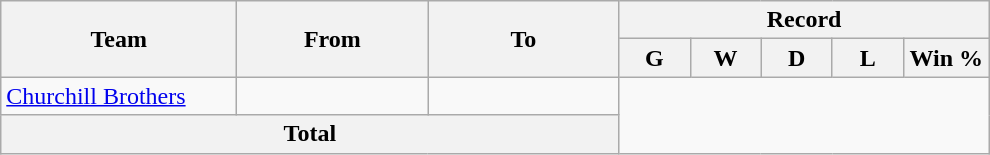<table class="wikitable" style="text-align: center">
<tr>
<th rowspan=2! width=150>Team</th>
<th rowspan=2! width=120>From</th>
<th rowspan=2! width=120>To</th>
<th colspan=7>Record</th>
</tr>
<tr>
<th width=40>G</th>
<th width=40>W</th>
<th width=40>D</th>
<th width=40>L</th>
<th width=50>Win %</th>
</tr>
<tr>
<td align=left> <a href='#'>Churchill Brothers</a></td>
<td align=left></td>
<td align=left><br></td>
</tr>
<tr>
<th colspan="3">Total<br></th>
</tr>
</table>
